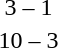<table style="text-align:center">
<tr>
<th width=200></th>
<th width=100></th>
<th width=200></th>
</tr>
<tr>
<td align=right><strong></strong></td>
<td>3 – 1</td>
<td align=left></td>
</tr>
<tr>
<td align=right><strong></strong></td>
<td>10 – 3</td>
<td align=left></td>
</tr>
</table>
